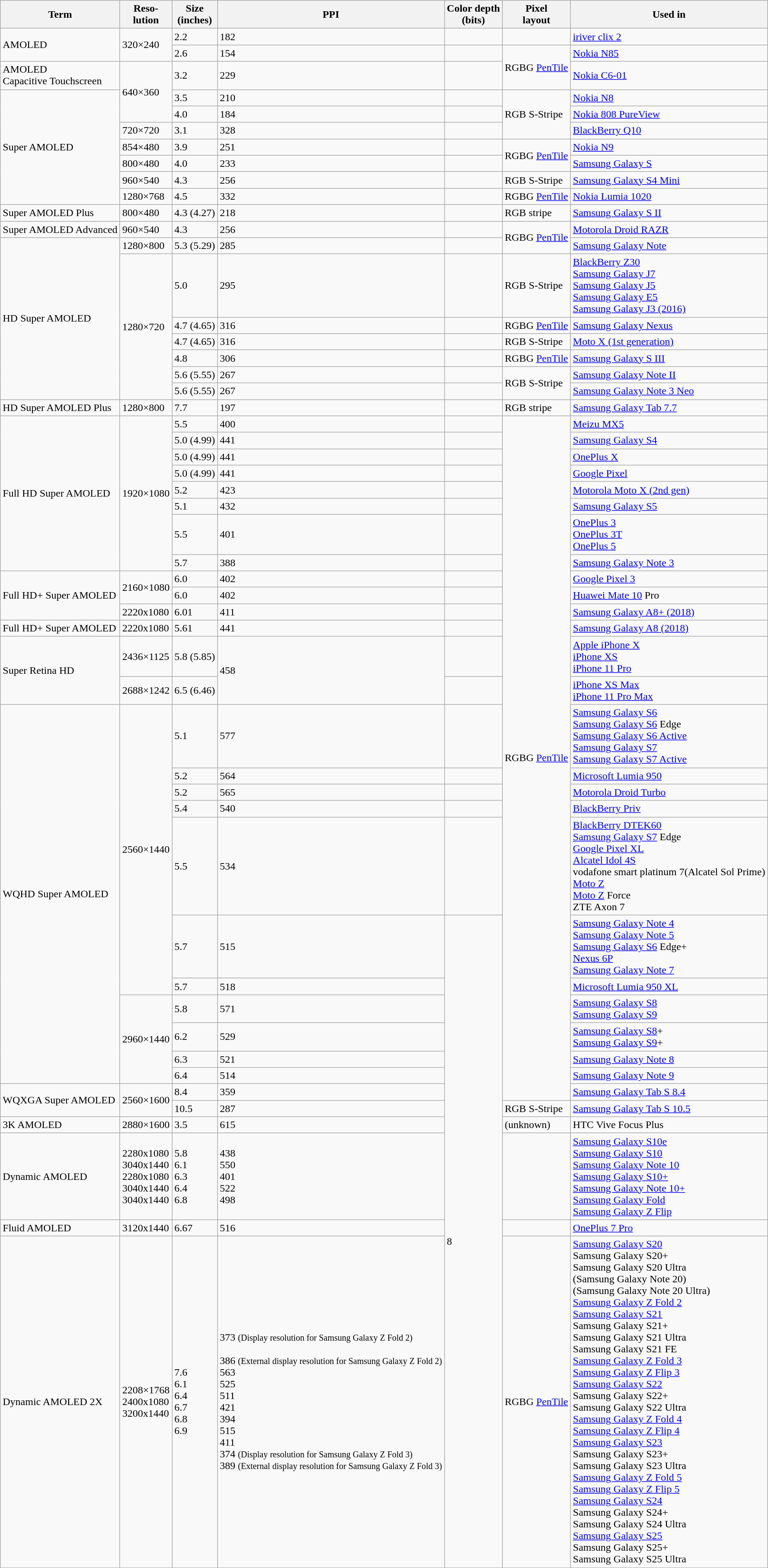<table class="wikitable sortable">
<tr>
<th>Term</th>
<th>Reso-<br>lution</th>
<th data-sort-type="number">Size<br>(inches)</th>
<th>PPI</th>
<th>Color depth<br>(bits)</th>
<th>Pixel<br>layout</th>
<th>Used in</th>
</tr>
<tr>
<td rowspan="2">AMOLED</td>
<td rowspan="2">320×240</td>
<td>2.2</td>
<td>182</td>
<td></td>
<td></td>
<td><a href='#'>iriver clix 2</a></td>
</tr>
<tr>
<td>2.6</td>
<td>154</td>
<td></td>
<td rowspan="2">RGBG <a href='#'>PenTile</a></td>
<td><a href='#'>Nokia N85</a></td>
</tr>
<tr>
<td>AMOLED<br>Capacitive Touchscreen</td>
<td rowspan="3">640×360</td>
<td>3.2</td>
<td>229</td>
<td></td>
<td><a href='#'>Nokia C6-01</a></td>
</tr>
<tr>
<td rowspan="7">Super AMOLED</td>
<td>3.5</td>
<td>210</td>
<td></td>
<td rowspan="3">RGB S-Stripe</td>
<td><a href='#'>Nokia N8</a></td>
</tr>
<tr>
<td>4.0</td>
<td>184</td>
<td></td>
<td><a href='#'>Nokia 808 PureView</a></td>
</tr>
<tr>
<td>720×720</td>
<td>3.1</td>
<td>328</td>
<td></td>
<td><a href='#'>BlackBerry Q10</a></td>
</tr>
<tr>
<td>854×480</td>
<td>3.9</td>
<td>251</td>
<td></td>
<td rowspan="2">RGBG <a href='#'>PenTile</a></td>
<td><a href='#'>Nokia N9</a></td>
</tr>
<tr>
<td>800×480</td>
<td>4.0</td>
<td>233</td>
<td></td>
<td><a href='#'>Samsung Galaxy S</a></td>
</tr>
<tr>
<td>960×540</td>
<td>4.3</td>
<td>256</td>
<td></td>
<td>RGB S-Stripe</td>
<td><a href='#'>Samsung Galaxy S4 Mini</a></td>
</tr>
<tr>
<td>1280×768</td>
<td>4.5</td>
<td>332</td>
<td></td>
<td>RGBG <a href='#'>PenTile</a></td>
<td><a href='#'>Nokia Lumia 1020</a></td>
</tr>
<tr>
<td>Super AMOLED Plus</td>
<td>800×480</td>
<td>4.3 (4.27)</td>
<td>218</td>
<td></td>
<td>RGB stripe</td>
<td><a href='#'>Samsung Galaxy S II</a></td>
</tr>
<tr>
<td>Super AMOLED Advanced</td>
<td>960×540</td>
<td>4.3</td>
<td>256</td>
<td></td>
<td rowspan="2">RGBG <a href='#'>PenTile</a></td>
<td><a href='#'>Motorola Droid RAZR</a></td>
</tr>
<tr>
<td rowspan="7">HD Super AMOLED</td>
<td>1280×800</td>
<td>5.3 (5.29)</td>
<td>285</td>
<td></td>
<td><a href='#'>Samsung Galaxy Note</a></td>
</tr>
<tr>
<td rowspan="6">1280×720</td>
<td>5.0</td>
<td>295</td>
<td></td>
<td>RGB S-Stripe</td>
<td><a href='#'>BlackBerry Z30</a><br><a href='#'>Samsung Galaxy J7</a><br><a href='#'>Samsung Galaxy J5</a><br><a href='#'>Samsung Galaxy E5</a><br><a href='#'>Samsung Galaxy J3 (2016)</a></td>
</tr>
<tr>
<td>4.7 (4.65)</td>
<td>316</td>
<td></td>
<td>RGBG <a href='#'>PenTile</a></td>
<td><a href='#'>Samsung Galaxy Nexus</a></td>
</tr>
<tr>
<td>4.7 (4.65)</td>
<td>316</td>
<td></td>
<td>RGB S-Stripe</td>
<td><a href='#'>Moto X (1st generation)</a></td>
</tr>
<tr>
<td>4.8</td>
<td>306</td>
<td></td>
<td>RGBG <a href='#'>PenTile</a></td>
<td><a href='#'>Samsung Galaxy S III</a></td>
</tr>
<tr>
<td>5.6 (5.55)</td>
<td>267</td>
<td></td>
<td rowspan="2">RGB S-Stripe</td>
<td><a href='#'>Samsung Galaxy Note II</a></td>
</tr>
<tr>
<td>5.6 (5.55)</td>
<td>267</td>
<td></td>
<td><a href='#'>Samsung Galaxy Note 3 Neo</a></td>
</tr>
<tr>
<td>HD Super AMOLED Plus</td>
<td>1280×800</td>
<td>7.7</td>
<td>197</td>
<td></td>
<td>RGB stripe</td>
<td><a href='#'>Samsung Galaxy Tab 7.7</a></td>
</tr>
<tr>
<td rowspan="8">Full HD Super AMOLED</td>
<td rowspan="8">1920×1080</td>
<td>5.5</td>
<td>400</td>
<td></td>
<td rowspan="26">RGBG <a href='#'>PenTile</a></td>
<td><a href='#'>Meizu MX5</a></td>
</tr>
<tr>
<td>5.0 (4.99)</td>
<td>441</td>
<td></td>
<td><a href='#'>Samsung Galaxy S4</a></td>
</tr>
<tr>
<td>5.0 (4.99)</td>
<td>441</td>
<td></td>
<td><a href='#'>OnePlus X</a></td>
</tr>
<tr>
<td>5.0 (4.99)</td>
<td>441</td>
<td></td>
<td><a href='#'>Google Pixel</a></td>
</tr>
<tr>
<td>5.2</td>
<td>423</td>
<td></td>
<td><a href='#'>Motorola Moto X (2nd gen)</a></td>
</tr>
<tr>
<td>5.1</td>
<td>432</td>
<td></td>
<td><a href='#'>Samsung Galaxy S5</a></td>
</tr>
<tr>
<td>5.5</td>
<td>401</td>
<td></td>
<td><a href='#'>OnePlus 3</a><br><a href='#'>OnePlus 3T</a><br><a href='#'>OnePlus 5</a></td>
</tr>
<tr>
<td>5.7</td>
<td>388</td>
<td></td>
<td><a href='#'>Samsung Galaxy Note 3</a></td>
</tr>
<tr>
<td rowspan="3">Full HD+ Super AMOLED</td>
<td rowspan="2">2160×1080</td>
<td>6.0</td>
<td>402</td>
<td></td>
<td><a href='#'>Google Pixel 3</a></td>
</tr>
<tr>
<td>6.0</td>
<td>402</td>
<td></td>
<td><a href='#'>Huawei Mate 10</a> Pro</td>
</tr>
<tr>
<td>2220x1080</td>
<td>6.01</td>
<td>411</td>
<td></td>
<td><a href='#'>Samsung Galaxy A8+ (2018)</a></td>
</tr>
<tr>
<td>Full HD+ Super AMOLED</td>
<td>2220x1080</td>
<td>5.61</td>
<td>441</td>
<td></td>
<td><a href='#'>Samsung Galaxy A8 (2018)</a></td>
</tr>
<tr>
<td rowspan="2">Super Retina HD</td>
<td>2436×1125</td>
<td>5.8 (5.85)</td>
<td rowspan="2">458</td>
<td></td>
<td><a href='#'>Apple iPhone X</a><br><a href='#'>iPhone XS</a><br><a href='#'>iPhone 11 Pro</a></td>
</tr>
<tr>
<td>2688×1242</td>
<td>6.5 (6.46)</td>
<td></td>
<td><a href='#'>iPhone XS Max</a><br><a href='#'>iPhone 11 Pro Max</a></td>
</tr>
<tr>
<td rowspan="11">WQHD Super AMOLED</td>
<td rowspan="7">2560×1440</td>
<td>5.1</td>
<td>577</td>
<td></td>
<td><a href='#'>Samsung Galaxy S6</a><br><a href='#'>Samsung Galaxy S6</a> Edge<br><a href='#'>Samsung Galaxy S6 Active</a><br><a href='#'>Samsung Galaxy S7</a><br><a href='#'>Samsung Galaxy S7 Active</a></td>
</tr>
<tr>
<td>5.2</td>
<td>564</td>
<td></td>
<td><a href='#'>Microsoft Lumia 950</a></td>
</tr>
<tr>
<td>5.2</td>
<td>565</td>
<td></td>
<td><a href='#'>Motorola Droid Turbo</a></td>
</tr>
<tr>
<td>5.4</td>
<td>540</td>
<td></td>
<td><a href='#'>BlackBerry Priv</a></td>
</tr>
<tr>
<td>5.5</td>
<td>534</td>
<td></td>
<td><a href='#'>BlackBerry DTEK60</a><br><a href='#'>Samsung Galaxy S7</a> Edge<br><a href='#'>Google Pixel XL</a><br><a href='#'>Alcatel Idol 4S</a><br>vodafone smart platinum 7(Alcatel Sol Prime)<br><a href='#'>Moto Z</a><br><a href='#'>Moto Z</a> Force<br>ZTE Axon 7</td>
</tr>
<tr>
<td>5.7</td>
<td>515</td>
<td rowspan="12">8</td>
<td><a href='#'>Samsung Galaxy Note 4</a><br><a href='#'>Samsung Galaxy Note 5</a><br><a href='#'>Samsung Galaxy S6</a> Edge+<br><a href='#'>Nexus 6P</a><br><a href='#'>Samsung Galaxy Note 7</a></td>
</tr>
<tr>
<td>5.7</td>
<td>518</td>
<td><a href='#'>Microsoft Lumia 950 XL</a></td>
</tr>
<tr>
<td rowspan="4">2960×1440</td>
<td>5.8</td>
<td>571</td>
<td><a href='#'>Samsung Galaxy S8</a><br><a href='#'>Samsung Galaxy S9</a></td>
</tr>
<tr>
<td>6.2</td>
<td>529</td>
<td><a href='#'>Samsung Galaxy S8</a>+<br><a href='#'>Samsung Galaxy S9</a>+</td>
</tr>
<tr>
<td>6.3</td>
<td>521</td>
<td><a href='#'>Samsung Galaxy Note 8</a></td>
</tr>
<tr>
<td>6.4</td>
<td>514</td>
<td><a href='#'>Samsung Galaxy Note 9</a></td>
</tr>
<tr>
<td rowspan="2">WQXGA Super AMOLED</td>
<td rowspan="2">2560×1600</td>
<td>8.4</td>
<td>359</td>
<td><a href='#'>Samsung Galaxy Tab S 8.4</a></td>
</tr>
<tr>
<td>10.5</td>
<td>287</td>
<td>RGB S-Stripe</td>
<td><a href='#'>Samsung Galaxy Tab S 10.5</a></td>
</tr>
<tr>
<td>3K AMOLED</td>
<td>2880×1600</td>
<td>3.5</td>
<td>615</td>
<td>(unknown)</td>
<td>HTC Vive Focus Plus</td>
</tr>
<tr>
<td>Dynamic AMOLED</td>
<td>2280x1080<br>3040x1440<br>2280x1080<br>3040x1440<br>3040x1440</td>
<td>5.8<br>6.1<br>6.3<br>6.4<br>6.8</td>
<td>438<br>550<br>401<br>522<br>498</td>
<td></td>
<td><a href='#'>Samsung Galaxy S10e</a><br><a href='#'>Samsung Galaxy S10</a><br><a href='#'>Samsung Galaxy Note 10</a><br><a href='#'>Samsung Galaxy S10+</a><br><a href='#'>Samsung Galaxy Note 10+</a><br><a href='#'>Samsung Galaxy Fold</a><br><a href='#'>Samsung Galaxy Z Flip</a></td>
</tr>
<tr>
<td>Fluid AMOLED</td>
<td>3120x1440</td>
<td>6.67</td>
<td>516</td>
<td></td>
<td><a href='#'>OnePlus 7 Pro</a></td>
</tr>
<tr>
<td>Dynamic AMOLED 2X</td>
<td>2208×1768<br>2400x1080<br>3200x1440</td>
<td>7.6<br>6.1<br>6.4<br>6.7<br>6.8<br>6.9</td>
<td>373 <small>(Display resolution for Samsung Galaxy Z Fold 2)</small><br><br>386 <small>(External display resolution for Samsung Galaxy Z Fold 2)</small><br>563<br>525<br>511<br>421<br>394<br>515<br>411<br>374 <small>(Display resolution for Samsung Galaxy Z Fold 3)</small><br>
389 <small>(External display resolution for Samsung Galaxy Z Fold 3)</small></td>
<td>RGBG <a href='#'>PenTile</a></td>
<td><a href='#'>Samsung Galaxy S20</a><br>Samsung Galaxy S20+<br>Samsung Galaxy S20 Ultra<br>(Samsung Galaxy Note 20)<br>(Samsung Galaxy Note 20 Ultra)<br><a href='#'>Samsung Galaxy Z Fold 2</a><br><a href='#'>Samsung Galaxy S21</a><br>Samsung Galaxy S21+<br>Samsung Galaxy S21 Ultra<br>Samsung Galaxy S21 FE<br><a href='#'>Samsung Galaxy Z Fold 3</a><br><a href='#'>Samsung Galaxy Z Flip 3</a><br><a href='#'>Samsung Galaxy S22</a><br>Samsung Galaxy S22+<br>Samsung Galaxy S22 Ultra<br><a href='#'>Samsung Galaxy Z Fold 4</a><br><a href='#'>Samsung Galaxy Z Flip 4</a><br><a href='#'>Samsung Galaxy S23</a><br>Samsung Galaxy S23+<br>Samsung Galaxy S23 Ultra<br><a href='#'>Samsung Galaxy Z Fold 5</a><br><a href='#'>Samsung Galaxy Z Flip 5</a><br><a href='#'>Samsung Galaxy S24</a><br>Samsung Galaxy S24+<br>Samsung Galaxy S24 Ultra<br><a href='#'>Samsung Galaxy S25</a><br>Samsung Galaxy S25+<br>Samsung Galaxy S25 Ultra</td>
</tr>
</table>
